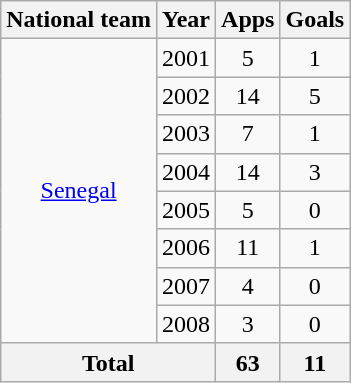<table class="wikitable" style="text-align:center">
<tr>
<th>National team</th>
<th>Year</th>
<th>Apps</th>
<th>Goals</th>
</tr>
<tr>
<td rowspan="8"><a href='#'>Senegal</a></td>
<td>2001</td>
<td>5</td>
<td>1</td>
</tr>
<tr>
<td>2002</td>
<td>14</td>
<td>5</td>
</tr>
<tr>
<td>2003</td>
<td>7</td>
<td>1</td>
</tr>
<tr>
<td>2004</td>
<td>14</td>
<td>3</td>
</tr>
<tr>
<td>2005</td>
<td>5</td>
<td>0</td>
</tr>
<tr>
<td>2006</td>
<td>11</td>
<td>1</td>
</tr>
<tr>
<td>2007</td>
<td>4</td>
<td>0</td>
</tr>
<tr>
<td>2008</td>
<td>3</td>
<td>0</td>
</tr>
<tr>
<th colspan="2">Total</th>
<th>63</th>
<th>11</th>
</tr>
</table>
